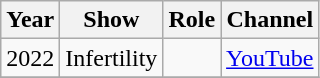<table class="wikitable sortable">
<tr>
<th>Year</th>
<th>Show</th>
<th>Role</th>
<th>Channel</th>
</tr>
<tr>
<td>2022</td>
<td>Infertility</td>
<td></td>
<td><a href='#'>YouTube</a></td>
</tr>
<tr>
</tr>
</table>
